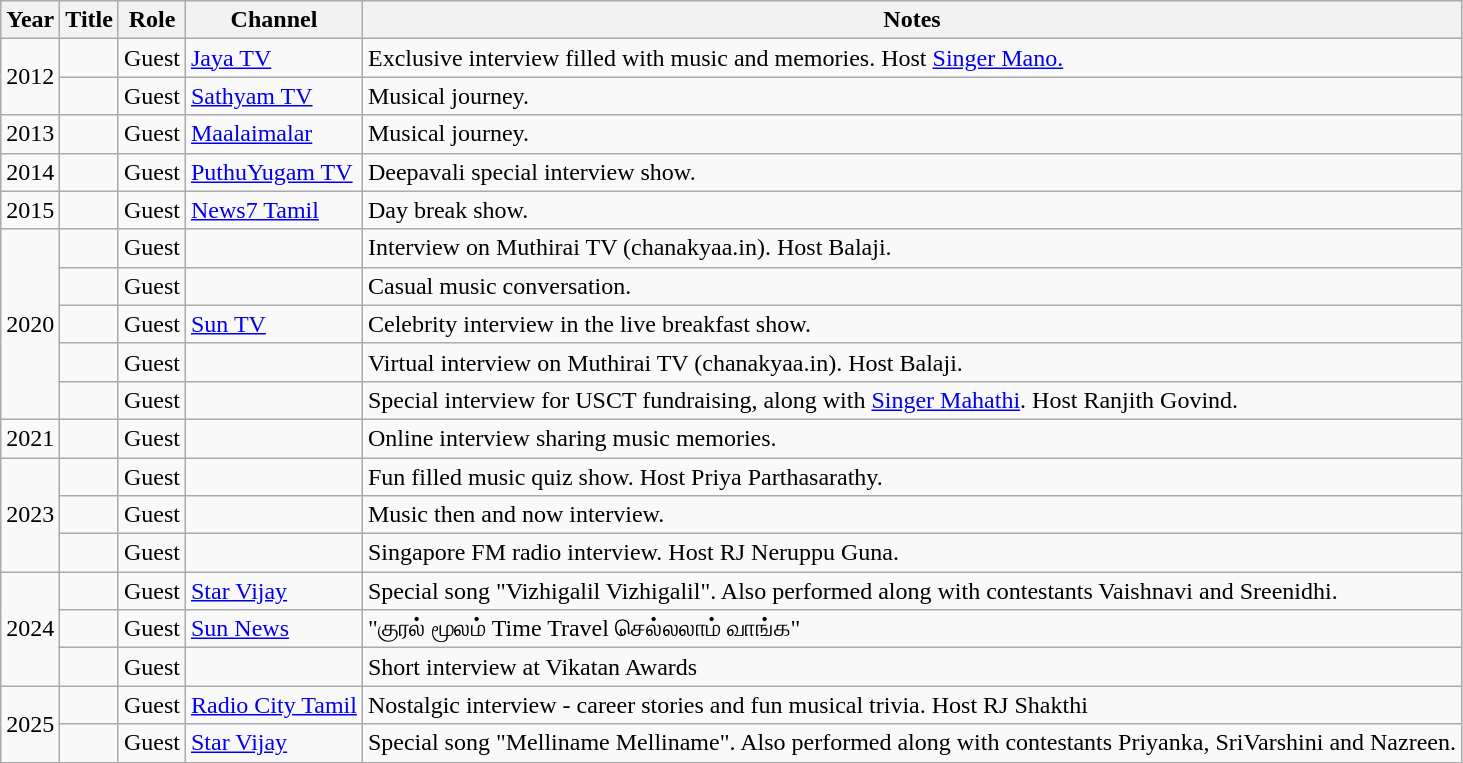<table class="wikitable sortable">
<tr>
<th>Year</th>
<th>Title</th>
<th>Role</th>
<th>Channel</th>
<th>Notes</th>
</tr>
<tr>
<td rowspan="2">2012</td>
<td></td>
<td>Guest</td>
<td><a href='#'>Jaya TV</a></td>
<td>Exclusive interview filled with music and memories. Host <a href='#'>Singer Mano.</a></td>
</tr>
<tr>
<td></td>
<td>Guest</td>
<td><a href='#'>Sathyam TV</a></td>
<td>Musical journey.</td>
</tr>
<tr>
<td>2013</td>
<td></td>
<td>Guest</td>
<td><a href='#'>Maalaimalar</a></td>
<td>Musical journey.</td>
</tr>
<tr>
<td>2014</td>
<td></td>
<td>Guest</td>
<td><a href='#'>PuthuYugam TV</a></td>
<td>Deepavali special interview show.</td>
</tr>
<tr>
<td>2015</td>
<td></td>
<td>Guest</td>
<td><a href='#'>News7 Tamil</a></td>
<td>Day break show.</td>
</tr>
<tr>
<td rowspan="5">2020</td>
<td></td>
<td>Guest</td>
<td></td>
<td>Interview on Muthirai TV (chanakyaa.in). Host Balaji.</td>
</tr>
<tr>
<td></td>
<td>Guest</td>
<td></td>
<td>Casual music conversation.</td>
</tr>
<tr>
<td></td>
<td>Guest</td>
<td><a href='#'>Sun TV</a></td>
<td>Celebrity interview in the live breakfast show.</td>
</tr>
<tr>
<td></td>
<td>Guest</td>
<td></td>
<td>Virtual interview on Muthirai TV (chanakyaa.in). Host Balaji.</td>
</tr>
<tr>
<td></td>
<td>Guest</td>
<td></td>
<td>Special interview for USCT fundraising, along with <a href='#'>Singer Mahathi</a>. Host Ranjith Govind.</td>
</tr>
<tr>
<td>2021</td>
<td></td>
<td>Guest</td>
<td></td>
<td>Online interview sharing music memories.</td>
</tr>
<tr>
<td rowspan="3">2023</td>
<td></td>
<td>Guest</td>
<td></td>
<td>Fun filled music quiz show. Host Priya Parthasarathy.</td>
</tr>
<tr>
<td></td>
<td>Guest</td>
<td></td>
<td>Music then and now interview.</td>
</tr>
<tr>
<td></td>
<td>Guest</td>
<td></td>
<td>Singapore FM radio interview. Host RJ Neruppu Guna.</td>
</tr>
<tr>
<td rowspan="3">2024</td>
<td></td>
<td>Guest</td>
<td><a href='#'>Star Vijay</a></td>
<td>Special song "Vizhigalil Vizhigalil". Also performed along with contestants Vaishnavi and Sreenidhi.</td>
</tr>
<tr>
<td></td>
<td>Guest</td>
<td><a href='#'>Sun News</a></td>
<td>"குரல் மூலம் Time Travel செல்லலாம் வாங்க"</td>
</tr>
<tr>
<td></td>
<td>Guest</td>
<td></td>
<td>Short interview at Vikatan Awards</td>
</tr>
<tr>
<td rowspan="2">2025</td>
<td></td>
<td>Guest</td>
<td><a href='#'>Radio City Tamil</a></td>
<td>Nostalgic interview - career stories and fun musical trivia. Host RJ Shakthi</td>
</tr>
<tr>
<td></td>
<td>Guest</td>
<td><a href='#'>Star Vijay</a></td>
<td>Special song "Melliname Melliname". Also performed along with contestants Priyanka, SriVarshini and Nazreen.</td>
</tr>
</table>
